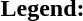<table class="toccolours" style="font-size:100%; white-space:nowrap;">
<tr>
<td><strong>Legend:</strong></td>
</tr>
<tr>
<td></td>
</tr>
<tr>
<td></td>
</tr>
</table>
